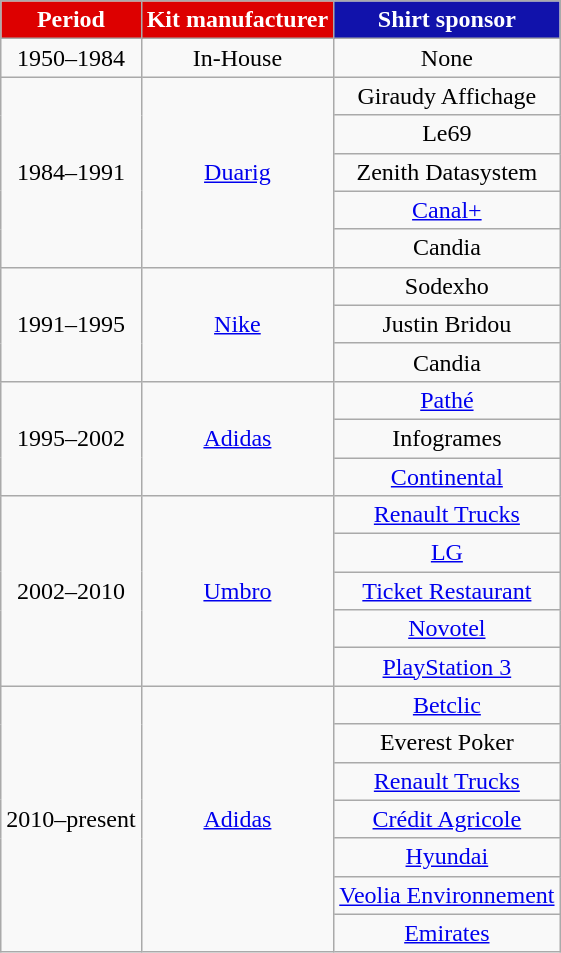<table class="wikitable" style="text-align: center">
<tr>
<th style="background:#DD0000; color:white;">Period</th>
<th style="background:#DD0000; color:white;">Kit manufacturer</th>
<th style="background:#1112AB; color:white;">Shirt sponsor</th>
</tr>
<tr>
<td>1950–1984</td>
<td>In-House</td>
<td>None</td>
</tr>
<tr>
<td rowspan="5">1984–1991</td>
<td rowspan="5"><a href='#'>Duarig</a></td>
<td>Giraudy Affichage</td>
</tr>
<tr>
<td>Le69</td>
</tr>
<tr>
<td>Zenith Datasystem</td>
</tr>
<tr>
<td><a href='#'>Canal+</a></td>
</tr>
<tr>
<td>Candia</td>
</tr>
<tr>
<td rowspan="3">1991–1995</td>
<td rowspan="3"><a href='#'>Nike</a></td>
<td>Sodexho</td>
</tr>
<tr>
<td>Justin Bridou</td>
</tr>
<tr>
<td>Candia</td>
</tr>
<tr>
<td rowspan="3">1995–2002</td>
<td rowspan="3"><a href='#'>Adidas</a></td>
<td><a href='#'>Pathé</a></td>
</tr>
<tr>
<td>Infogrames</td>
</tr>
<tr>
<td><a href='#'>Continental</a></td>
</tr>
<tr>
<td rowspan="5">2002–2010</td>
<td rowspan="5"><a href='#'>Umbro</a></td>
<td><a href='#'>Renault Trucks</a><br></td>
</tr>
<tr>
<td><a href='#'>LG</a></td>
</tr>
<tr>
<td><a href='#'>Ticket Restaurant</a></td>
</tr>
<tr>
<td><a href='#'>Novotel</a></td>
</tr>
<tr>
<td><a href='#'>PlayStation 3</a></td>
</tr>
<tr>
<td rowspan="7">2010–present</td>
<td rowspan="7"><a href='#'>Adidas</a></td>
<td><a href='#'>Betclic</a></td>
</tr>
<tr>
<td>Everest Poker</td>
</tr>
<tr>
<td><a href='#'>Renault Trucks</a></td>
</tr>
<tr>
<td><a href='#'>Crédit Agricole</a></td>
</tr>
<tr>
<td><a href='#'>Hyundai</a></td>
</tr>
<tr>
<td><a href='#'>Veolia Environnement</a></td>
</tr>
<tr>
<td><a href='#'>Emirates</a></td>
</tr>
</table>
